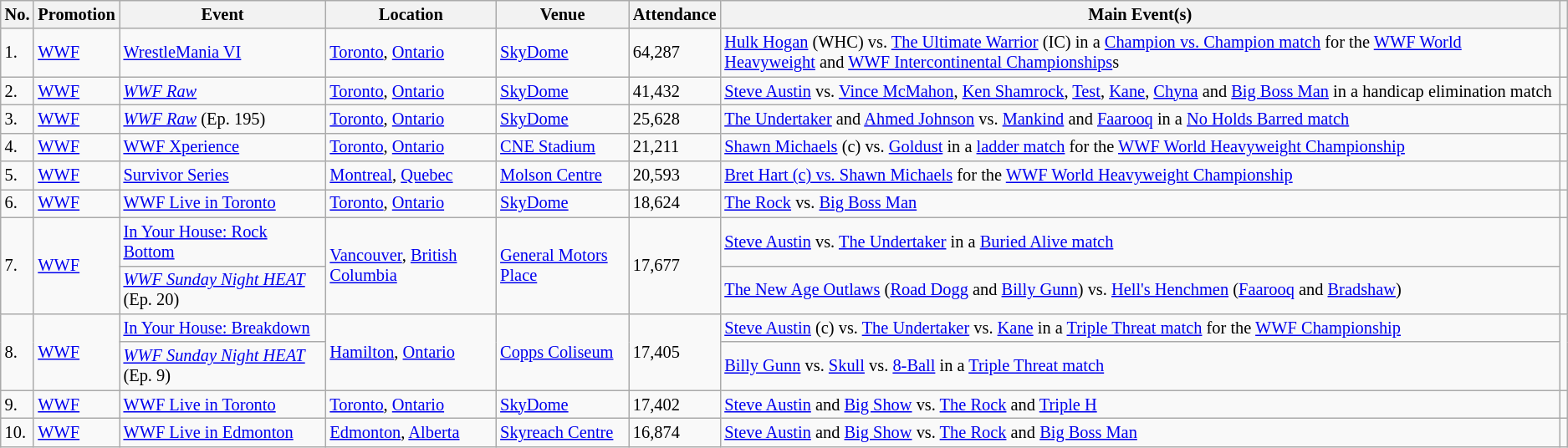<table class="wikitable sortable" style="font-size:85%;">
<tr>
<th>No.</th>
<th>Promotion</th>
<th>Event</th>
<th>Location</th>
<th>Venue</th>
<th>Attendance</th>
<th class=unsortable>Main Event(s)</th>
<th class=unsortable></th>
</tr>
<tr>
<td>1.</td>
<td><a href='#'>WWF</a></td>
<td><a href='#'>WrestleMania VI</a> <br> </td>
<td><a href='#'>Toronto</a>, <a href='#'>Ontario</a></td>
<td><a href='#'>SkyDome</a></td>
<td>64,287</td>
<td><a href='#'>Hulk Hogan</a> (WHC) vs. <a href='#'>The Ultimate Warrior</a> (IC) in a <a href='#'>Champion vs. Champion match</a> for the <a href='#'>WWF World Heavyweight</a> and <a href='#'>WWF Intercontinental Championships</a>s</td>
<td></td>
</tr>
<tr>
<td>2.</td>
<td><a href='#'>WWF</a></td>
<td><em><a href='#'>WWF Raw</a></em> <br> </td>
<td><a href='#'>Toronto</a>, <a href='#'>Ontario</a></td>
<td><a href='#'>SkyDome</a></td>
<td>41,432</td>
<td><a href='#'>Steve Austin</a> vs. <a href='#'>Vince McMahon</a>, <a href='#'>Ken Shamrock</a>, <a href='#'>Test</a>, <a href='#'>Kane</a>, <a href='#'>Chyna</a> and <a href='#'>Big Boss Man</a> in a handicap elimination match</td>
<td></td>
</tr>
<tr>
<td>3.</td>
<td><a href='#'>WWF</a></td>
<td><em><a href='#'>WWF Raw</a></em> (Ep. 195) <br> </td>
<td><a href='#'>Toronto</a>, <a href='#'>Ontario</a></td>
<td><a href='#'>SkyDome</a></td>
<td>25,628</td>
<td><a href='#'>The Undertaker</a> and <a href='#'>Ahmed Johnson</a> vs. <a href='#'>Mankind</a> and <a href='#'>Faarooq</a> in a <a href='#'>No Holds Barred match</a></td>
<td></td>
</tr>
<tr>
<td>4.</td>
<td><a href='#'>WWF</a></td>
<td><a href='#'>WWF Xperience</a> <br> </td>
<td><a href='#'>Toronto</a>, <a href='#'>Ontario</a></td>
<td><a href='#'>CNE Stadium</a></td>
<td>21,211</td>
<td><a href='#'>Shawn Michaels</a> (c) vs. <a href='#'>Goldust</a> in a <a href='#'>ladder match</a> for the <a href='#'>WWF World Heavyweight Championship</a></td>
<td></td>
</tr>
<tr>
<td>5.</td>
<td><a href='#'>WWF</a></td>
<td><a href='#'>Survivor Series</a> <br> </td>
<td><a href='#'>Montreal</a>, <a href='#'>Quebec</a></td>
<td><a href='#'>Molson Centre</a></td>
<td>20,593</td>
<td><a href='#'>Bret Hart (c) vs. Shawn Michaels</a> for the <a href='#'>WWF World Heavyweight Championship</a></td>
<td></td>
</tr>
<tr>
<td>6.</td>
<td><a href='#'>WWF</a></td>
<td><a href='#'>WWF Live in Toronto</a> <br> </td>
<td><a href='#'>Toronto</a>, <a href='#'>Ontario</a></td>
<td><a href='#'>SkyDome</a></td>
<td>18,624</td>
<td><a href='#'>The Rock</a> vs. <a href='#'>Big Boss Man</a></td>
<td></td>
</tr>
<tr>
<td rowspan=2>7.</td>
<td rowspan=2><a href='#'>WWF</a></td>
<td><a href='#'>In Your House: Rock Bottom</a> <br> </td>
<td rowspan=2><a href='#'>Vancouver</a>, <a href='#'>British Columbia</a></td>
<td rowspan=2><a href='#'>General Motors Place</a></td>
<td rowspan=2>17,677</td>
<td><a href='#'>Steve Austin</a> vs. <a href='#'>The Undertaker</a> in a <a href='#'>Buried Alive match</a></td>
<td rowspan=2></td>
</tr>
<tr>
<td><em><a href='#'>WWF Sunday Night HEAT</a></em> (Ep. 20) <br> </td>
<td><a href='#'>The New Age Outlaws</a> (<a href='#'>Road Dogg</a> and <a href='#'>Billy Gunn</a>) vs. <a href='#'>Hell's Henchmen</a> (<a href='#'>Faarooq</a> and <a href='#'>Bradshaw</a>)</td>
</tr>
<tr>
<td rowspan=2>8.</td>
<td rowspan=2><a href='#'>WWF</a></td>
<td><a href='#'>In Your House: Breakdown</a> <br> </td>
<td rowspan=2><a href='#'>Hamilton</a>, <a href='#'>Ontario</a></td>
<td rowspan=2><a href='#'>Copps Coliseum</a></td>
<td rowspan=2>17,405</td>
<td><a href='#'>Steve Austin</a> (c) vs. <a href='#'>The Undertaker</a> vs. <a href='#'>Kane</a> in a <a href='#'>Triple Threat match</a> for the <a href='#'>WWF Championship</a></td>
<td rowspan=2></td>
</tr>
<tr>
<td><em><a href='#'>WWF Sunday Night HEAT</a></em> (Ep. 9) <br> </td>
<td><a href='#'>Billy Gunn</a> vs. <a href='#'>Skull</a> vs. <a href='#'>8-Ball</a> in a <a href='#'>Triple Threat match</a></td>
</tr>
<tr>
<td>9.</td>
<td><a href='#'>WWF</a></td>
<td><a href='#'>WWF Live in Toronto</a> <br> </td>
<td><a href='#'>Toronto</a>, <a href='#'>Ontario</a></td>
<td><a href='#'>SkyDome</a></td>
<td>17,402</td>
<td><a href='#'>Steve Austin</a> and <a href='#'>Big Show</a> vs. <a href='#'>The Rock</a> and <a href='#'>Triple H</a></td>
<td></td>
</tr>
<tr>
<td>10.</td>
<td><a href='#'>WWF</a></td>
<td><a href='#'>WWF Live in Edmonton</a> <br> </td>
<td><a href='#'>Edmonton</a>, <a href='#'>Alberta</a></td>
<td><a href='#'>Skyreach Centre</a></td>
<td>16,874</td>
<td><a href='#'>Steve Austin</a> and <a href='#'>Big Show</a> vs. <a href='#'>The Rock</a> and <a href='#'>Big Boss Man</a></td>
<td></td>
</tr>
</table>
